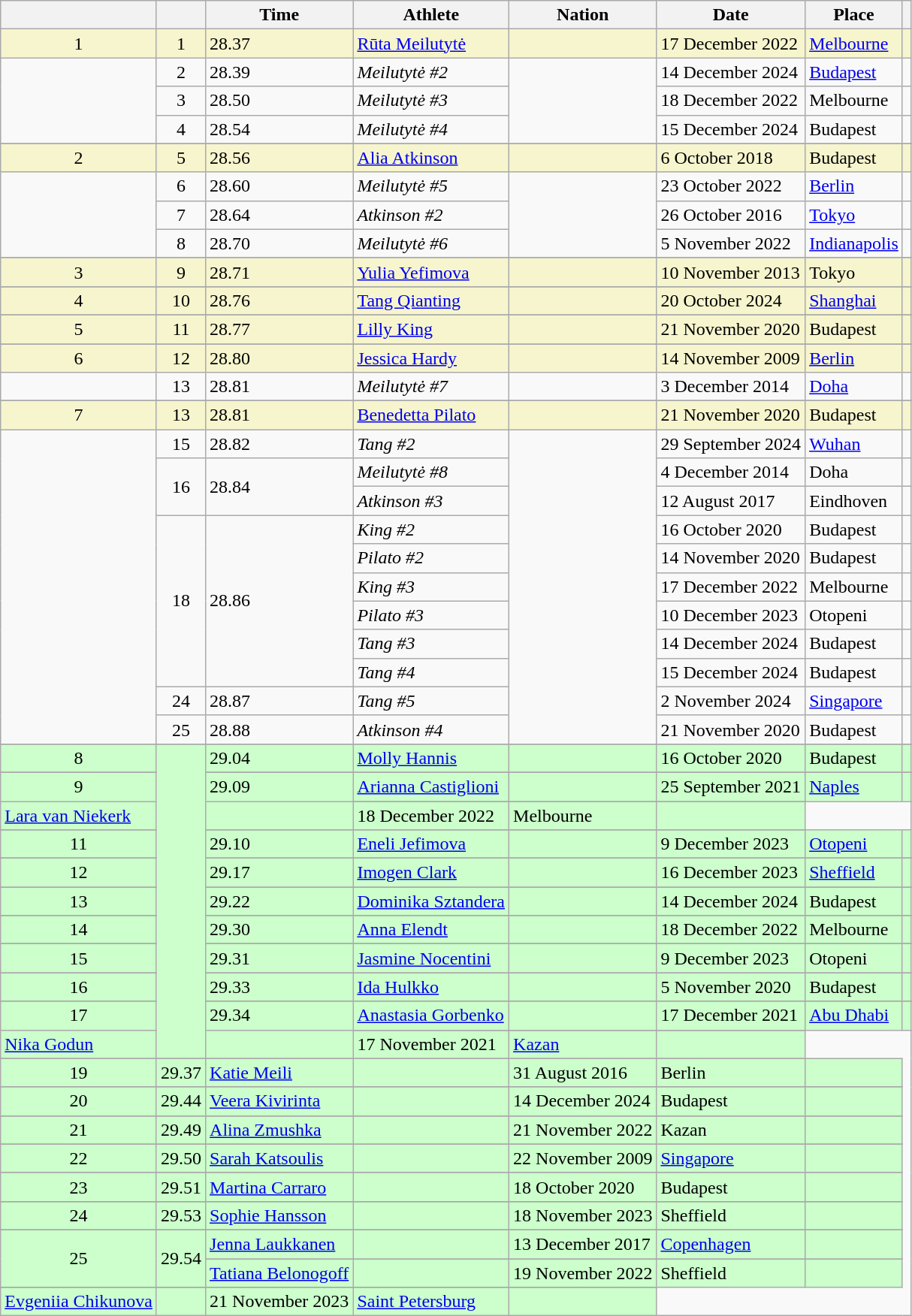<table class="wikitable sortable">
<tr>
<th></th>
<th></th>
<th>Time</th>
<th>Athlete</th>
<th>Nation</th>
<th>Date</th>
<th>Place</th>
<th class="unsortable"></th>
</tr>
<tr bgcolor=f6F5CE>
<td align=center>1</td>
<td align=center>1</td>
<td>28.37</td>
<td><a href='#'>Rūta Meilutytė</a></td>
<td></td>
<td>17 December 2022</td>
<td><a href='#'>Melbourne</a></td>
<td></td>
</tr>
<tr>
<td rowspan="3"></td>
<td align=center>2</td>
<td>28.39</td>
<td><em>Meilutytė #2</em></td>
<td rowspan="3"></td>
<td>14 December 2024</td>
<td><a href='#'>Budapest</a></td>
<td></td>
</tr>
<tr>
<td align=center>3</td>
<td>28.50</td>
<td><em>Meilutytė #3</em></td>
<td>18 December 2022</td>
<td>Melbourne</td>
<td></td>
</tr>
<tr>
<td align=center>4</td>
<td>28.54</td>
<td><em>Meilutytė #4</em></td>
<td>15 December 2024</td>
<td>Budapest</td>
<td></td>
</tr>
<tr>
</tr>
<tr bgcolor=f6F5CE>
<td align=center>2</td>
<td align=center>5</td>
<td>28.56</td>
<td><a href='#'>Alia Atkinson</a></td>
<td></td>
<td>6 October 2018</td>
<td>Budapest</td>
<td></td>
</tr>
<tr>
<td rowspan="3"></td>
<td align=center>6</td>
<td>28.60</td>
<td><em>Meilutytė #5</em></td>
<td rowspan="3"></td>
<td>23 October 2022</td>
<td><a href='#'>Berlin</a></td>
<td></td>
</tr>
<tr>
<td align=center>7</td>
<td>28.64</td>
<td><em>Atkinson #2</em></td>
<td>26 October 2016</td>
<td><a href='#'>Tokyo</a></td>
<td></td>
</tr>
<tr>
<td align=center>8</td>
<td>28.70</td>
<td><em>Meilutytė #6</em></td>
<td>5 November 2022</td>
<td><a href='#'>Indianapolis</a></td>
<td></td>
</tr>
<tr>
</tr>
<tr bgcolor=f6F5CE>
<td align=center>3</td>
<td align=center>9</td>
<td>28.71</td>
<td><a href='#'>Yulia Yefimova</a></td>
<td></td>
<td>10 November 2013</td>
<td>Tokyo</td>
<td></td>
</tr>
<tr>
</tr>
<tr bgcolor=f6F5CE>
<td align=center>4</td>
<td align=center>10</td>
<td>28.76</td>
<td><a href='#'>Tang Qianting</a></td>
<td></td>
<td>20 October 2024</td>
<td><a href='#'>Shanghai</a></td>
<td></td>
</tr>
<tr>
</tr>
<tr bgcolor=f6F5CE>
<td align=center>5</td>
<td align=center>11</td>
<td>28.77</td>
<td><a href='#'>Lilly King</a></td>
<td></td>
<td>21 November 2020</td>
<td>Budapest</td>
<td></td>
</tr>
<tr>
</tr>
<tr bgcolor=f6F5CE>
<td align=center>6</td>
<td align=center>12</td>
<td>28.80</td>
<td><a href='#'>Jessica Hardy</a></td>
<td></td>
<td>14 November 2009</td>
<td><a href='#'>Berlin</a></td>
<td></td>
</tr>
<tr>
<td></td>
<td align=center>13</td>
<td>28.81</td>
<td><em>Meilutytė #7</em></td>
<td></td>
<td>3 December 2014</td>
<td><a href='#'>Doha</a></td>
<td></td>
</tr>
<tr>
</tr>
<tr bgcolor=f6F5CE>
<td align=center>7</td>
<td align=center>13</td>
<td>28.81</td>
<td><a href='#'>Benedetta Pilato</a></td>
<td></td>
<td>21 November 2020</td>
<td>Budapest</td>
<td></td>
</tr>
<tr>
<td rowspan="11"></td>
<td align=center>15</td>
<td>28.82</td>
<td><em>Tang #2</em></td>
<td rowspan="11"></td>
<td>29 September 2024</td>
<td><a href='#'>Wuhan</a></td>
<td></td>
</tr>
<tr>
<td rowspan="2" align=center>16</td>
<td rowspan="2">28.84</td>
<td><em>Meilutytė #8</em></td>
<td>4 December 2014</td>
<td>Doha</td>
<td></td>
</tr>
<tr>
<td><em>Atkinson #3</em></td>
<td>12 August 2017</td>
<td>Eindhoven</td>
<td></td>
</tr>
<tr>
<td rowspan="6" align=center>18</td>
<td rowspan="6">28.86</td>
<td><em>King #2</em></td>
<td>16 October 2020</td>
<td>Budapest</td>
<td></td>
</tr>
<tr>
<td><em>Pilato #2</em></td>
<td>14 November 2020</td>
<td>Budapest</td>
<td></td>
</tr>
<tr>
<td><em>King #3</em></td>
<td>17 December 2022</td>
<td>Melbourne</td>
<td></td>
</tr>
<tr>
<td><em>Pilato #3</em></td>
<td>10 December 2023</td>
<td>Otopeni</td>
<td></td>
</tr>
<tr>
<td><em>Tang #3</em></td>
<td>14 December 2024</td>
<td>Budapest</td>
<td></td>
</tr>
<tr>
<td><em>Tang #4</em></td>
<td>15 December 2024</td>
<td>Budapest</td>
<td></td>
</tr>
<tr>
<td align=center>24</td>
<td>28.87</td>
<td><em>Tang #5</em></td>
<td>2 November 2024</td>
<td><a href='#'>Singapore</a></td>
<td></td>
</tr>
<tr>
<td align=center>25</td>
<td>28.88</td>
<td><em>Atkinson #4</em></td>
<td>21 November 2020</td>
<td>Budapest</td>
<td></td>
</tr>
<tr>
</tr>
<tr bgcolor=CCFFCC>
<td align=center>8</td>
<td rowspan="21"></td>
<td>29.04</td>
<td><a href='#'>Molly Hannis</a></td>
<td></td>
<td>16 October 2020</td>
<td>Budapest</td>
<td></td>
</tr>
<tr>
</tr>
<tr bgcolor=CCFFCC>
<td rowspan="2" align=center>9</td>
<td rowspan="2">29.09</td>
<td><a href='#'>Arianna Castiglioni</a></td>
<td></td>
<td>25 September 2021</td>
<td><a href='#'>Naples</a></td>
<td></td>
</tr>
<tr>
</tr>
<tr bgcolor=CCFFCC>
<td><a href='#'>Lara van Niekerk</a></td>
<td></td>
<td>18 December 2022</td>
<td>Melbourne</td>
<td></td>
</tr>
<tr>
</tr>
<tr bgcolor=CCFFCC>
<td align=center>11</td>
<td>29.10</td>
<td><a href='#'>Eneli Jefimova</a></td>
<td></td>
<td>9 December 2023</td>
<td><a href='#'>Otopeni</a></td>
<td></td>
</tr>
<tr>
</tr>
<tr bgcolor=CCFFCC>
<td align=center>12</td>
<td>29.17</td>
<td><a href='#'>Imogen Clark</a></td>
<td></td>
<td>16 December 2023</td>
<td><a href='#'>Sheffield</a></td>
<td></td>
</tr>
<tr>
</tr>
<tr bgcolor=CCFFCC>
<td align=center>13</td>
<td>29.22</td>
<td><a href='#'>Dominika Sztandera</a></td>
<td></td>
<td>14 December 2024</td>
<td>Budapest</td>
<td></td>
</tr>
<tr>
</tr>
<tr bgcolor=CCFFCC>
<td align=center>14</td>
<td>29.30</td>
<td><a href='#'>Anna Elendt</a></td>
<td></td>
<td>18 December 2022</td>
<td>Melbourne</td>
<td></td>
</tr>
<tr>
</tr>
<tr bgcolor=CCFFCC>
<td align=center>15</td>
<td>29.31</td>
<td><a href='#'>Jasmine Nocentini</a></td>
<td></td>
<td>9 December 2023</td>
<td>Otopeni</td>
<td></td>
</tr>
<tr>
</tr>
<tr bgcolor=CCFFCC>
<td align=center>16</td>
<td>29.33</td>
<td><a href='#'>Ida Hulkko</a></td>
<td></td>
<td>5 November 2020</td>
<td>Budapest</td>
<td></td>
</tr>
<tr>
</tr>
<tr bgcolor=CCFFCC>
<td rowspan="2" align=center>17</td>
<td rowspan="2">29.34</td>
<td><a href='#'>Anastasia Gorbenko</a></td>
<td></td>
<td>17 December 2021</td>
<td><a href='#'>Abu Dhabi</a></td>
<td></td>
</tr>
<tr>
</tr>
<tr bgcolor=CCFFCC>
<td><a href='#'>Nika Godun</a></td>
<td></td>
<td>17 November 2021</td>
<td><a href='#'>Kazan</a></td>
<td></td>
</tr>
<tr>
</tr>
<tr bgcolor=CCFFCC>
<td align=center>19</td>
<td>29.37</td>
<td><a href='#'>Katie Meili</a></td>
<td></td>
<td>31 August 2016</td>
<td>Berlin</td>
<td></td>
</tr>
<tr>
</tr>
<tr bgcolor=CCFFCC>
<td align=center>20</td>
<td>29.44</td>
<td><a href='#'>Veera Kivirinta</a></td>
<td></td>
<td>14 December 2024</td>
<td>Budapest</td>
<td></td>
</tr>
<tr>
</tr>
<tr bgcolor=CCFFCC>
<td align=center>21</td>
<td>29.49</td>
<td><a href='#'>Alina Zmushka</a></td>
<td></td>
<td>21 November 2022</td>
<td>Kazan</td>
<td></td>
</tr>
<tr>
</tr>
<tr bgcolor=CCFFCC>
<td align=center>22</td>
<td>29.50</td>
<td><a href='#'>Sarah Katsoulis</a></td>
<td></td>
<td>22 November 2009</td>
<td><a href='#'>Singapore</a></td>
<td></td>
</tr>
<tr>
</tr>
<tr bgcolor=CCFFCC>
<td align=center>23</td>
<td>29.51</td>
<td><a href='#'>Martina Carraro</a></td>
<td></td>
<td>18 October 2020</td>
<td>Budapest</td>
<td></td>
</tr>
<tr>
</tr>
<tr bgcolor=CCFFCC>
<td align=center>24</td>
<td>29.53</td>
<td><a href='#'>Sophie Hansson</a></td>
<td></td>
<td>18 November 2023</td>
<td>Sheffield</td>
<td></td>
</tr>
<tr>
</tr>
<tr bgcolor=CCFFCC>
<td rowspan="3" align=center>25</td>
<td rowspan="3">29.54</td>
<td><a href='#'>Jenna Laukkanen</a></td>
<td></td>
<td>13 December 2017</td>
<td><a href='#'>Copenhagen</a></td>
<td></td>
</tr>
<tr>
</tr>
<tr bgcolor=CCFFCC>
<td><a href='#'>Tatiana Belonogoff</a></td>
<td></td>
<td>19 November 2022</td>
<td>Sheffield</td>
<td></td>
</tr>
<tr>
</tr>
<tr bgcolor=CCFFCC>
<td><a href='#'>Evgeniia Chikunova</a></td>
<td></td>
<td>21 November 2023</td>
<td><a href='#'>Saint Petersburg</a></td>
<td></td>
</tr>
</table>
